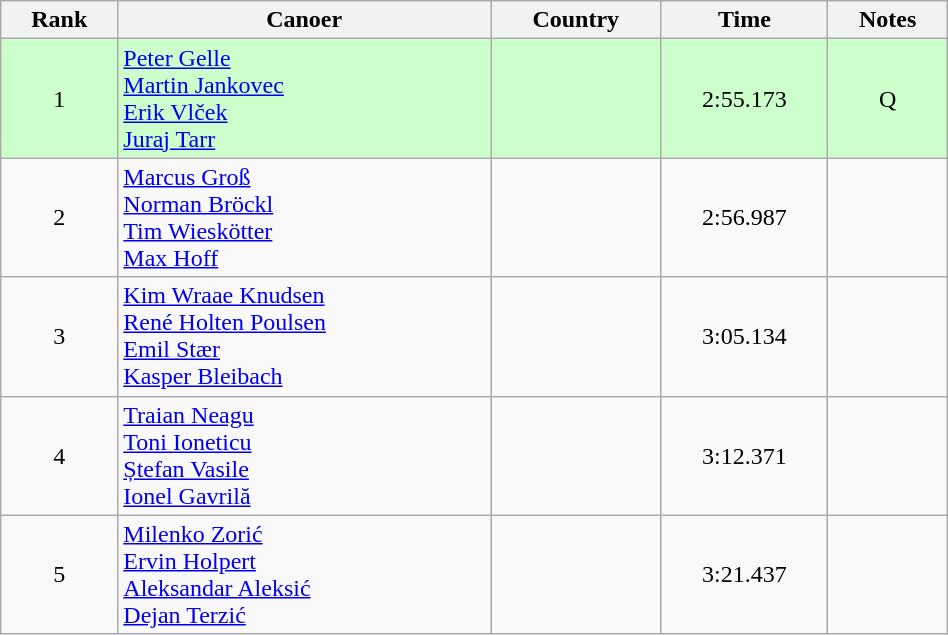<table class="wikitable" width=50% style="text-align:center;">
<tr>
<th>Rank</th>
<th>Canoer</th>
<th>Country</th>
<th>Time</th>
<th>Notes</th>
</tr>
<tr bgcolor=ccffcc>
<td>1</td>
<td align="left"><a href='#'>Peter Gelle</a><br><a href='#'>Martin Jankovec</a><br><a href='#'>Erik Vlček</a><br><a href='#'>Juraj Tarr</a></td>
<td align="left"></td>
<td>2:55.173</td>
<td>Q</td>
</tr>
<tr>
<td>2</td>
<td align="left"><a href='#'>Marcus Groß</a><br><a href='#'>Norman Bröckl</a><br><a href='#'>Tim Wieskötter</a><br><a href='#'>Max Hoff</a></td>
<td align="left"></td>
<td>2:56.987</td>
<td></td>
</tr>
<tr>
<td>3</td>
<td align="left"><a href='#'>Kim Wraae Knudsen</a><br><a href='#'>René Holten Poulsen</a><br><a href='#'>Emil Stær</a><br><a href='#'>Kasper Bleibach</a></td>
<td align="left"></td>
<td>3:05.134</td>
<td></td>
</tr>
<tr>
<td>4</td>
<td align="left"><a href='#'>Traian Neagu</a><br><a href='#'>Toni Ioneticu</a><br><a href='#'>Ștefan Vasile</a><br><a href='#'>Ionel Gavrilă</a></td>
<td align="left"></td>
<td>3:12.371</td>
<td></td>
</tr>
<tr>
<td>5</td>
<td align="left"><a href='#'>Milenko Zorić</a><br><a href='#'>Ervin Holpert</a><br><a href='#'>Aleksandar Aleksić</a><br><a href='#'>Dejan Terzić</a></td>
<td align="left"></td>
<td>3:21.437</td>
<td></td>
</tr>
</table>
